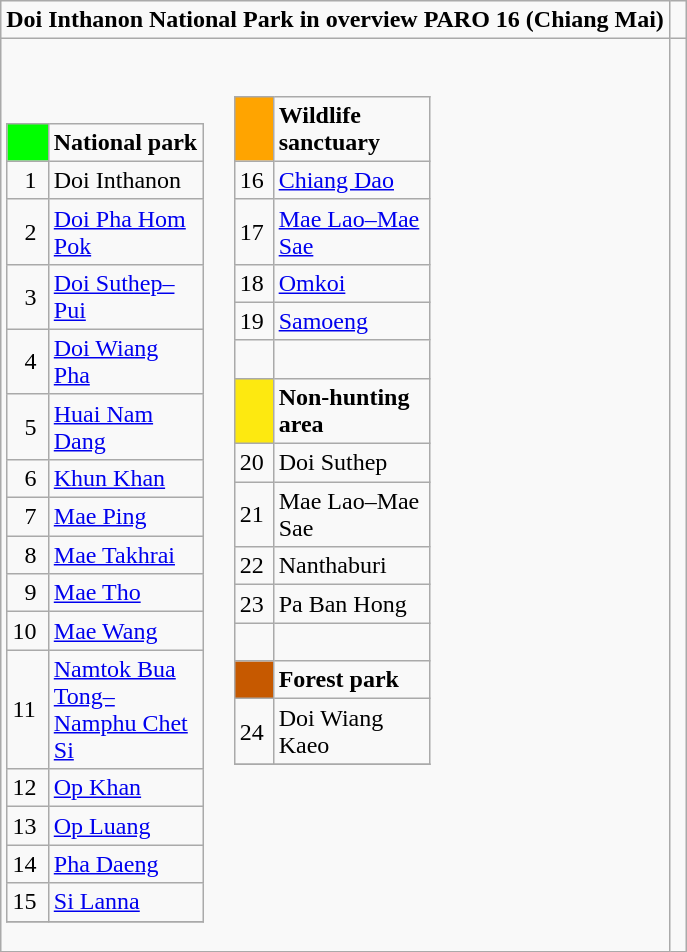<table role="presentation" class="wikitable mw-collapsible mw-collapsed">
<tr>
<td><strong>Doi Inthanon National Park in overview PARO 16 (Chiang Mai)</strong></td>
<td> </td>
</tr>
<tr>
<td><br><table class= "wikitable" style= "width:30%; display:inline-table;">
<tr>
<td style="width:3%; background:#00FF00;"> </td>
<td style="width:27%;"><strong>National park</strong></td>
</tr>
<tr>
<td>  1</td>
<td>Doi Inthanon</td>
</tr>
<tr>
<td>  2</td>
<td><a href='#'>Doi Pha Hom Pok</a></td>
</tr>
<tr>
<td>  3</td>
<td><a href='#'>Doi Suthep–Pui</a></td>
</tr>
<tr>
<td>  4</td>
<td><a href='#'>Doi Wiang Pha</a></td>
</tr>
<tr>
<td>  5</td>
<td><a href='#'>Huai Nam Dang</a></td>
</tr>
<tr>
<td>  6</td>
<td><a href='#'>Khun Khan</a></td>
</tr>
<tr>
<td>  7</td>
<td><a href='#'>Mae Ping</a></td>
</tr>
<tr>
<td>  8</td>
<td><a href='#'>Mae Takhrai</a></td>
</tr>
<tr>
<td>  9</td>
<td><a href='#'>Mae Tho</a></td>
</tr>
<tr>
<td>10</td>
<td><a href='#'>Mae Wang</a></td>
</tr>
<tr>
<td>11</td>
<td><a href='#'>Namtok Bua Tong–<br>Namphu Chet Si</a></td>
</tr>
<tr>
<td>12</td>
<td><a href='#'>Op Khan</a></td>
</tr>
<tr>
<td>13</td>
<td><a href='#'>Op Luang</a></td>
</tr>
<tr>
<td>14</td>
<td><a href='#'>Pha Daeng</a></td>
</tr>
<tr>
<td>15</td>
<td><a href='#'>Si Lanna</a></td>
</tr>
<tr>
</tr>
</table>
<table class= "wikitable" style= "width:30%; display:inline-table;">
<tr>
<td style="width:3%; background:#FFA400;"> </td>
<td style="width:27%;"><strong>Wildlife sanctuary</strong></td>
</tr>
<tr>
<td>16</td>
<td><a href='#'>Chiang Dao</a></td>
</tr>
<tr>
<td>17</td>
<td><a href='#'>Mae Lao–Mae Sae</a></td>
</tr>
<tr>
<td>18</td>
<td><a href='#'>Omkoi</a></td>
</tr>
<tr>
<td>19</td>
<td><a href='#'>Samoeng</a></td>
</tr>
<tr>
<td>  </td>
</tr>
<tr>
<td style="width:3%; background:#FDE910;"> </td>
<td style="width:30%;"><strong>Non-hunting area</strong></td>
</tr>
<tr>
<td>20</td>
<td>Doi Suthep</td>
</tr>
<tr>
<td>21</td>
<td>Mae Lao–Mae Sae</td>
</tr>
<tr>
<td>22</td>
<td>Nanthaburi</td>
</tr>
<tr>
<td>23</td>
<td>Pa Ban Hong</td>
</tr>
<tr>
<td>  </td>
</tr>
<tr>
<td style="width:3%; background:#C65900;"> </td>
<td><strong>Forest park</strong></td>
</tr>
<tr>
<td>24</td>
<td>Doi Wiang Kaeo</td>
</tr>
<tr>
</tr>
</table>
</td>
</tr>
</table>
